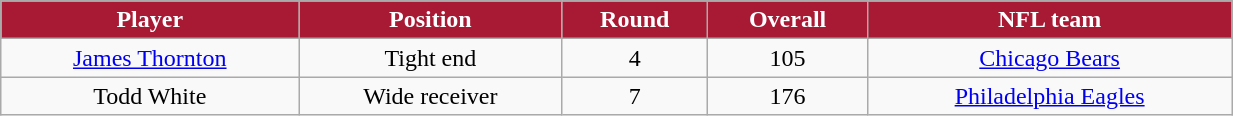<table class="wikitable" width="65%">
<tr align="center" style="background:#A81933;color:#FFFFFF;">
<td><strong>Player</strong></td>
<td><strong>Position</strong></td>
<td><strong>Round</strong></td>
<td><strong>Overall</strong></td>
<td><strong>NFL team</strong></td>
</tr>
<tr align="center" bgcolor="">
<td><a href='#'>James Thornton</a></td>
<td>Tight end</td>
<td>4</td>
<td>105</td>
<td><a href='#'>Chicago Bears</a></td>
</tr>
<tr align="center" bgcolor="">
<td>Todd White</td>
<td>Wide receiver</td>
<td>7</td>
<td>176</td>
<td><a href='#'>Philadelphia Eagles</a></td>
</tr>
</table>
